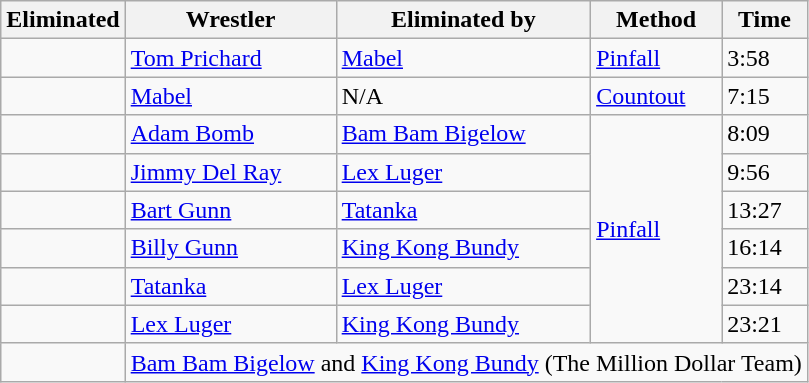<table class="wikitable sortable">
<tr>
<th>Eliminated</th>
<th>Wrestler</th>
<th>Eliminated by</th>
<th>Method</th>
<th>Time</th>
</tr>
<tr>
<td></td>
<td><a href='#'>Tom Prichard</a></td>
<td><a href='#'>Mabel</a></td>
<td><a href='#'>Pinfall</a></td>
<td>3:58</td>
</tr>
<tr>
<td></td>
<td><a href='#'>Mabel</a></td>
<td>N/A</td>
<td><a href='#'>Countout</a></td>
<td>7:15</td>
</tr>
<tr>
<td></td>
<td><a href='#'>Adam Bomb</a></td>
<td><a href='#'>Bam Bam Bigelow</a></td>
<td rowspan="6"><a href='#'>Pinfall</a></td>
<td>8:09</td>
</tr>
<tr>
<td></td>
<td><a href='#'>Jimmy Del Ray</a></td>
<td><a href='#'>Lex Luger</a></td>
<td>9:56</td>
</tr>
<tr>
<td></td>
<td><a href='#'>Bart Gunn</a></td>
<td><a href='#'>Tatanka</a></td>
<td>13:27</td>
</tr>
<tr>
<td></td>
<td><a href='#'>Billy Gunn</a></td>
<td><a href='#'>King Kong Bundy</a></td>
<td>16:14</td>
</tr>
<tr>
<td></td>
<td><a href='#'>Tatanka</a></td>
<td><a href='#'>Lex Luger</a></td>
<td>23:14</td>
</tr>
<tr>
<td></td>
<td><a href='#'>Lex Luger</a></td>
<td><a href='#'>King Kong Bundy</a></td>
<td>23:21</td>
</tr>
<tr>
<td></td>
<td colspan="4"><a href='#'>Bam Bam Bigelow</a> and <a href='#'>King Kong Bundy</a> (The Million Dollar Team)</td>
</tr>
</table>
